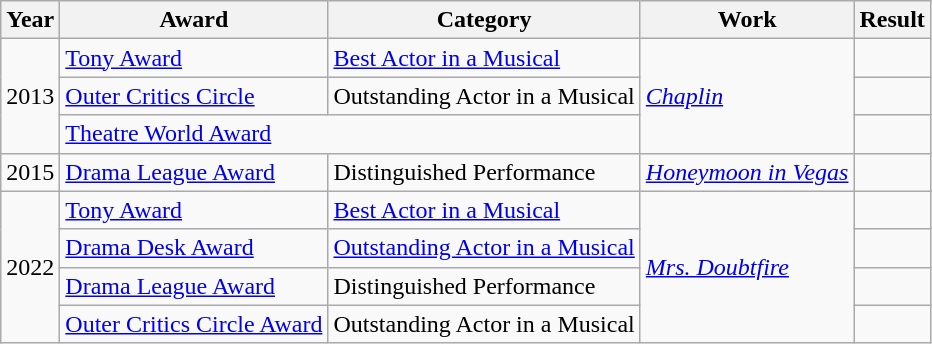<table class="wikitable">
<tr>
<th>Year</th>
<th>Award</th>
<th>Category</th>
<th>Work</th>
<th>Result</th>
</tr>
<tr>
<td rowspan="3">2013</td>
<td><a href='#'>Tony Award</a></td>
<td><a href='#'>Best Actor in a Musical</a></td>
<td rowspan="3"><em><a href='#'>Chaplin</a></em></td>
<td></td>
</tr>
<tr>
<td><a href='#'>Outer Critics Circle</a></td>
<td>Outstanding Actor in a Musical</td>
<td></td>
</tr>
<tr>
<td colspan="2"><a href='#'>Theatre World Award</a></td>
<td></td>
</tr>
<tr>
<td>2015</td>
<td><a href='#'>Drama League Award</a></td>
<td>Distinguished Performance</td>
<td><em><a href='#'>Honeymoon in Vegas</a></em></td>
<td></td>
</tr>
<tr>
<td rowspan="4">2022</td>
<td><a href='#'>Tony Award</a></td>
<td><a href='#'>Best Actor in a Musical</a></td>
<td rowspan="4"><em><a href='#'>Mrs. Doubtfire</a></em></td>
<td></td>
</tr>
<tr>
<td><a href='#'>Drama Desk Award</a></td>
<td><a href='#'>Outstanding Actor in a Musical</a></td>
<td></td>
</tr>
<tr>
<td><a href='#'>Drama League Award</a></td>
<td>Distinguished Performance</td>
<td></td>
</tr>
<tr>
<td><a href='#'>Outer Critics Circle Award</a></td>
<td>Outstanding Actor in a Musical</td>
<td></td>
</tr>
</table>
